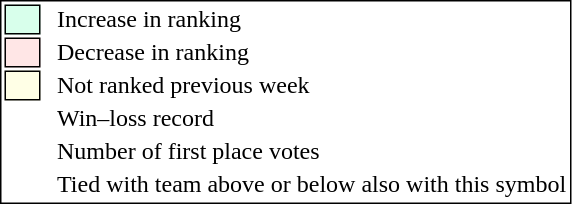<table style="border:1px solid black;">
<tr>
<td style="background:#D8FFEB; width:20px; border:1px solid black;"></td>
<td> </td>
<td>Increase in ranking</td>
</tr>
<tr>
<td style="background:#FFE6E6; width:20px; border:1px solid black;"></td>
<td> </td>
<td>Decrease in ranking</td>
</tr>
<tr>
<td style="background:#FFFFE6; width:20px; border:1px solid black;"></td>
<td> </td>
<td>Not ranked previous week</td>
</tr>
<tr>
<td></td>
<td> </td>
<td>Win–loss record</td>
</tr>
<tr>
<td></td>
<td> </td>
<td>Number of first place votes</td>
</tr>
<tr>
<td></td>
<td></td>
<td>Tied with team above or below also with this symbol</td>
</tr>
</table>
